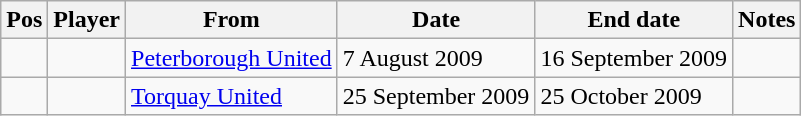<table class="wikitable">
<tr>
<th>Pos</th>
<th>Player</th>
<th>From</th>
<th>Date</th>
<th>End date</th>
<th>Notes</th>
</tr>
<tr --->
<td></td>
<td></td>
<td><a href='#'>Peterborough United</a></td>
<td>7 August 2009</td>
<td>16 September 2009</td>
<td></td>
</tr>
<tr --->
<td></td>
<td></td>
<td><a href='#'>Torquay United</a></td>
<td>25 September 2009</td>
<td>25 October 2009</td>
<td></td>
</tr>
</table>
